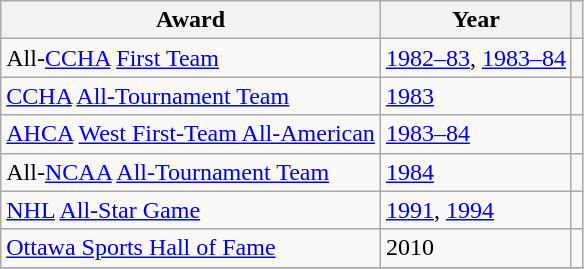<table class="wikitable">
<tr>
<th>Award</th>
<th>Year</th>
<th></th>
</tr>
<tr>
<td>All-<a href='#'>CCHA</a> <a href='#'>First Team</a></td>
<td><a href='#'>1982–83</a>, <a href='#'>1983–84</a></td>
<td></td>
</tr>
<tr>
<td><a href='#'>CCHA</a> <a href='#'>All-Tournament Team</a></td>
<td><a href='#'>1983</a></td>
<td></td>
</tr>
<tr>
<td><a href='#'>AHCA</a> <a href='#'>West First-Team All-American</a></td>
<td><a href='#'>1983–84</a></td>
<td></td>
</tr>
<tr>
<td>All-<a href='#'>NCAA</a> <a href='#'>All-Tournament Team</a></td>
<td><a href='#'>1984</a></td>
<td></td>
</tr>
<tr>
<td><a href='#'>NHL</a> <a href='#'>All-Star Game</a></td>
<td><a href='#'>1991</a>, <a href='#'>1994</a></td>
<td></td>
</tr>
<tr>
<td><a href='#'>Ottawa Sports Hall of Fame</a></td>
<td>2010</td>
<td></td>
</tr>
<tr>
</tr>
</table>
